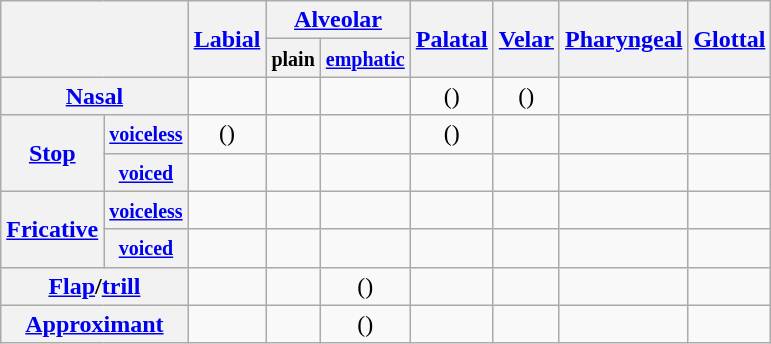<table class="wikitable" style="text-align: center;">
<tr>
<th colspan="2" rowspan="2"> </th>
<th rowspan="2"><a href='#'>Labial</a></th>
<th colspan="2"><a href='#'>Alveolar</a></th>
<th rowspan="2"><a href='#'>Palatal</a></th>
<th rowspan="2"><a href='#'>Velar</a></th>
<th rowspan="2"><a href='#'>Pharyngeal</a></th>
<th rowspan="2"><a href='#'>Glottal</a></th>
</tr>
<tr>
<th><small>plain</small></th>
<th><small><a href='#'>emphatic</a></small></th>
</tr>
<tr>
<th colspan="2"><a href='#'>Nasal</a></th>
<td></td>
<td></td>
<td></td>
<td>()</td>
<td>()</td>
<td></td>
<td></td>
</tr>
<tr>
<th rowspan="2"><a href='#'>Stop</a></th>
<th><small><a href='#'>voiceless</a></small></th>
<td>()</td>
<td></td>
<td></td>
<td>()</td>
<td></td>
<td></td>
<td></td>
</tr>
<tr>
<th><small><a href='#'>voiced</a></small></th>
<td></td>
<td></td>
<td></td>
<td></td>
<td></td>
<td></td>
<td></td>
</tr>
<tr>
<th rowspan="2"><a href='#'>Fricative</a></th>
<th><small><a href='#'>voiceless</a></small></th>
<td></td>
<td></td>
<td></td>
<td></td>
<td></td>
<td></td>
<td></td>
</tr>
<tr>
<th><small><a href='#'>voiced</a></small></th>
<td></td>
<td></td>
<td></td>
<td></td>
<td></td>
<td></td>
<td></td>
</tr>
<tr>
<th colspan="2"><a href='#'>Flap</a>/<a href='#'>trill</a></th>
<td></td>
<td></td>
<td>()</td>
<td></td>
<td></td>
<td></td>
<td></td>
</tr>
<tr>
<th colspan="2"><a href='#'>Approximant</a></th>
<td></td>
<td></td>
<td>()</td>
<td></td>
<td></td>
<td></td>
<td></td>
</tr>
</table>
